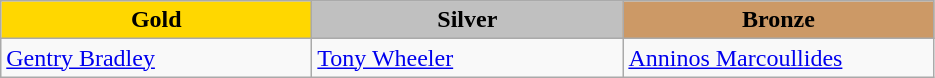<table class="wikitable" style="text-align:left">
<tr align="center">
<td width=200 bgcolor=gold><strong>Gold</strong></td>
<td width=200 bgcolor=silver><strong>Silver</strong></td>
<td width=200 bgcolor=CC9966><strong>Bronze</strong></td>
</tr>
<tr>
<td><a href='#'>Gentry Bradley</a><br><em></em></td>
<td><a href='#'>Tony Wheeler</a><br><em></em></td>
<td><a href='#'>Anninos Marcoullides</a><br><em></em></td>
</tr>
</table>
